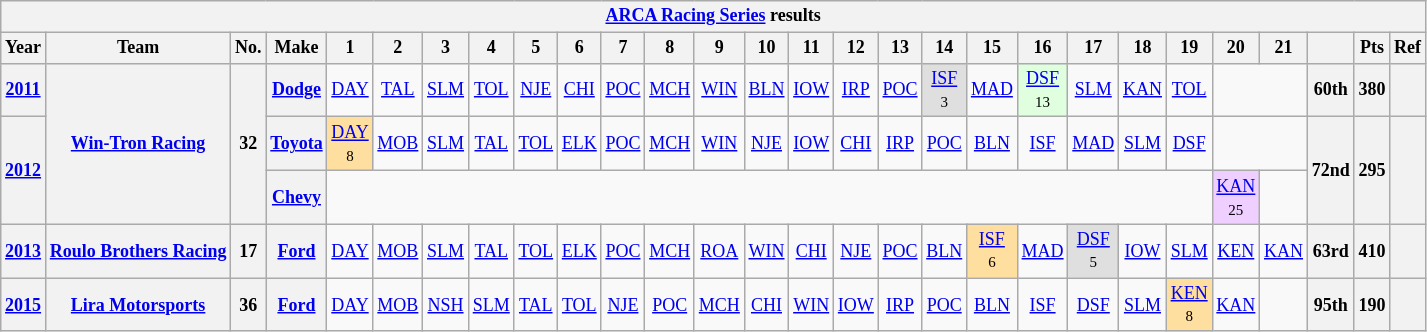<table class="wikitable" style="text-align:center; font-size:75%">
<tr>
<th colspan=45><a href='#'>ARCA Racing Series</a> results</th>
</tr>
<tr>
<th>Year</th>
<th>Team</th>
<th>No.</th>
<th>Make</th>
<th>1</th>
<th>2</th>
<th>3</th>
<th>4</th>
<th>5</th>
<th>6</th>
<th>7</th>
<th>8</th>
<th>9</th>
<th>10</th>
<th>11</th>
<th>12</th>
<th>13</th>
<th>14</th>
<th>15</th>
<th>16</th>
<th>17</th>
<th>18</th>
<th>19</th>
<th>20</th>
<th>21</th>
<th></th>
<th>Pts</th>
<th>Ref</th>
</tr>
<tr>
<th><a href='#'>2011</a></th>
<th rowspan=3><a href='#'>Win-Tron Racing</a></th>
<th rowspan=3>32</th>
<th><a href='#'>Dodge</a></th>
<td><a href='#'>DAY</a></td>
<td><a href='#'>TAL</a></td>
<td><a href='#'>SLM</a></td>
<td><a href='#'>TOL</a></td>
<td><a href='#'>NJE</a></td>
<td><a href='#'>CHI</a></td>
<td><a href='#'>POC</a></td>
<td><a href='#'>MCH</a></td>
<td><a href='#'>WIN</a></td>
<td><a href='#'>BLN</a></td>
<td><a href='#'>IOW</a></td>
<td><a href='#'>IRP</a></td>
<td><a href='#'>POC</a></td>
<td style="background:#DFDFDF;"><a href='#'>ISF</a><br><small>3</small></td>
<td><a href='#'>MAD</a></td>
<td style="background:#DFFFDF;"><a href='#'>DSF</a><br><small>13</small></td>
<td><a href='#'>SLM</a></td>
<td><a href='#'>KAN</a></td>
<td><a href='#'>TOL</a></td>
<td colspan=2></td>
<th>60th</th>
<th>380</th>
<th></th>
</tr>
<tr>
<th rowspan=2><a href='#'>2012</a></th>
<th><a href='#'>Toyota</a></th>
<td style="background:#FFDF9F;"><a href='#'>DAY</a><br><small>8</small></td>
<td><a href='#'>MOB</a></td>
<td><a href='#'>SLM</a></td>
<td><a href='#'>TAL</a></td>
<td><a href='#'>TOL</a></td>
<td><a href='#'>ELK</a></td>
<td><a href='#'>POC</a></td>
<td><a href='#'>MCH</a></td>
<td><a href='#'>WIN</a></td>
<td><a href='#'>NJE</a></td>
<td><a href='#'>IOW</a></td>
<td><a href='#'>CHI</a></td>
<td><a href='#'>IRP</a></td>
<td><a href='#'>POC</a></td>
<td><a href='#'>BLN</a></td>
<td><a href='#'>ISF</a></td>
<td><a href='#'>MAD</a></td>
<td><a href='#'>SLM</a></td>
<td><a href='#'>DSF</a></td>
<td colspan=2></td>
<th rowspan=2>72nd</th>
<th rowspan=2>295</th>
<th rowspan=2></th>
</tr>
<tr>
<th><a href='#'>Chevy</a></th>
<td colspan=19></td>
<td style="background:#EFCFFF;"><a href='#'>KAN</a><br><small>25</small></td>
<td></td>
</tr>
<tr>
<th><a href='#'>2013</a></th>
<th><a href='#'>Roulo Brothers Racing</a></th>
<th>17</th>
<th><a href='#'>Ford</a></th>
<td><a href='#'>DAY</a></td>
<td><a href='#'>MOB</a></td>
<td><a href='#'>SLM</a></td>
<td><a href='#'>TAL</a></td>
<td><a href='#'>TOL</a></td>
<td><a href='#'>ELK</a></td>
<td><a href='#'>POC</a></td>
<td><a href='#'>MCH</a></td>
<td><a href='#'>ROA</a></td>
<td><a href='#'>WIN</a></td>
<td><a href='#'>CHI</a></td>
<td><a href='#'>NJE</a></td>
<td><a href='#'>POC</a></td>
<td><a href='#'>BLN</a></td>
<td style="background:#FFDF9F;"><a href='#'>ISF</a><br><small>6</small></td>
<td><a href='#'>MAD</a></td>
<td style="background:#DFDFDF;"><a href='#'>DSF</a><br><small>5</small></td>
<td><a href='#'>IOW</a></td>
<td><a href='#'>SLM</a></td>
<td><a href='#'>KEN</a></td>
<td><a href='#'>KAN</a></td>
<th>63rd</th>
<th>410</th>
<th></th>
</tr>
<tr>
<th><a href='#'>2015</a></th>
<th><a href='#'>Lira Motorsports</a></th>
<th>36</th>
<th><a href='#'>Ford</a></th>
<td><a href='#'>DAY</a></td>
<td><a href='#'>MOB</a></td>
<td><a href='#'>NSH</a></td>
<td><a href='#'>SLM</a></td>
<td><a href='#'>TAL</a></td>
<td><a href='#'>TOL</a></td>
<td><a href='#'>NJE</a></td>
<td><a href='#'>POC</a></td>
<td><a href='#'>MCH</a></td>
<td><a href='#'>CHI</a></td>
<td><a href='#'>WIN</a></td>
<td><a href='#'>IOW</a></td>
<td><a href='#'>IRP</a></td>
<td><a href='#'>POC</a></td>
<td><a href='#'>BLN</a></td>
<td><a href='#'>ISF</a></td>
<td><a href='#'>DSF</a></td>
<td><a href='#'>SLM</a></td>
<td style="background:#FFDF9F;"><a href='#'>KEN</a><br><small>8</small></td>
<td><a href='#'>KAN</a></td>
<td></td>
<th>95th</th>
<th>190</th>
<th></th>
</tr>
</table>
